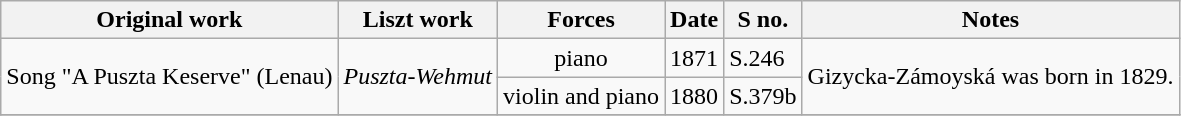<table class="wikitable">
<tr>
<th>Original work</th>
<th>Liszt work</th>
<th>Forces</th>
<th>Date</th>
<th>S no.</th>
<th>Notes</th>
</tr>
<tr>
<td rowspan=2>Song "A Puszta Keserve" (Lenau)</td>
<td rowspan=2><em>Puszta-Wehmut</em></td>
<td style="text-align: center">piano</td>
<td>1871</td>
<td>S.246</td>
<td rowspan=2>Gizycka-Zámoyská was born in 1829.</td>
</tr>
<tr>
<td style="text-align: center">violin and piano</td>
<td>1880</td>
<td>S.379b</td>
</tr>
<tr>
</tr>
</table>
